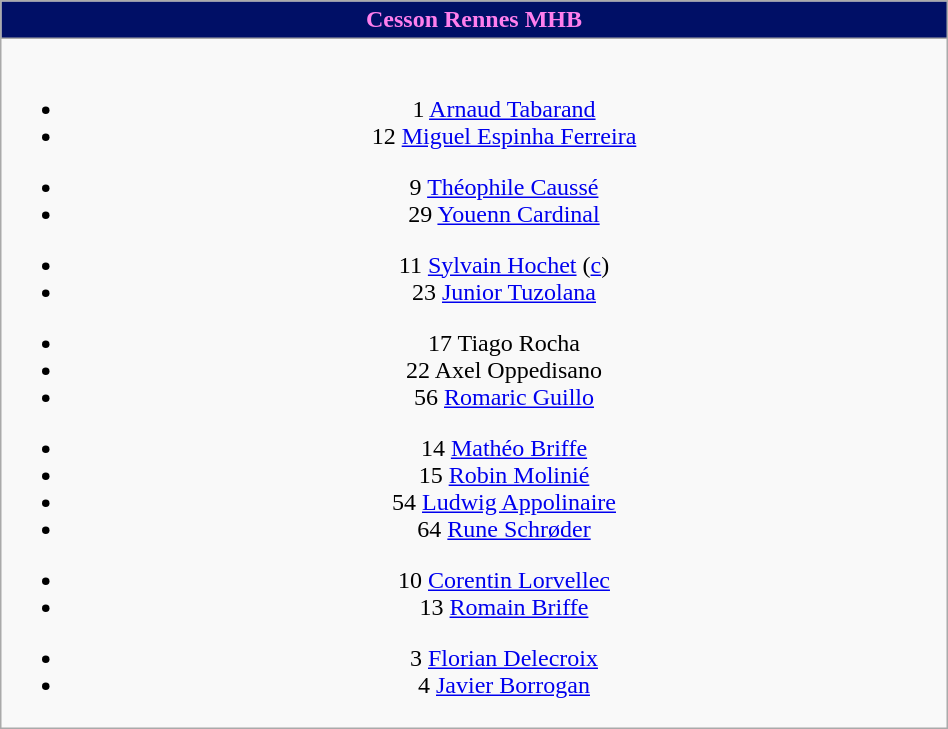<table class="wikitable" style="font-size:100%; text-align:center;" width=50%>
<tr>
<th colspan=5 style="background-color:#000F66;color:#FF7FED;text-align:center;"> Cesson Rennes MHB</th>
</tr>
<tr>
<td><br>
<ul><li>1  <a href='#'>Arnaud Tabarand</a></li><li>12  <a href='#'>Miguel Espinha Ferreira</a></li></ul><ul><li>9  <a href='#'>Théophile Caussé</a></li><li>29  <a href='#'>Youenn Cardinal</a></li></ul><ul><li>11  <a href='#'>Sylvain Hochet</a> (<a href='#'>c</a>)</li><li>23  <a href='#'>Junior Tuzolana</a></li></ul><ul><li>17  Tiago Rocha</li><li>22  Axel Oppedisano</li><li>56  <a href='#'>Romaric Guillo</a></li></ul><ul><li>14  <a href='#'>Mathéo Briffe</a></li><li>15  <a href='#'>Robin Molinié</a></li><li>54   <a href='#'>Ludwig Appolinaire</a></li><li>64  <a href='#'>Rune Schrøder</a></li></ul><ul><li>10   <a href='#'>Corentin Lorvellec</a></li><li>13  <a href='#'>Romain Briffe</a></li></ul><ul><li>3  <a href='#'>Florian Delecroix</a></li><li>4  <a href='#'>Javier Borrogan</a></li></ul></td>
</tr>
</table>
